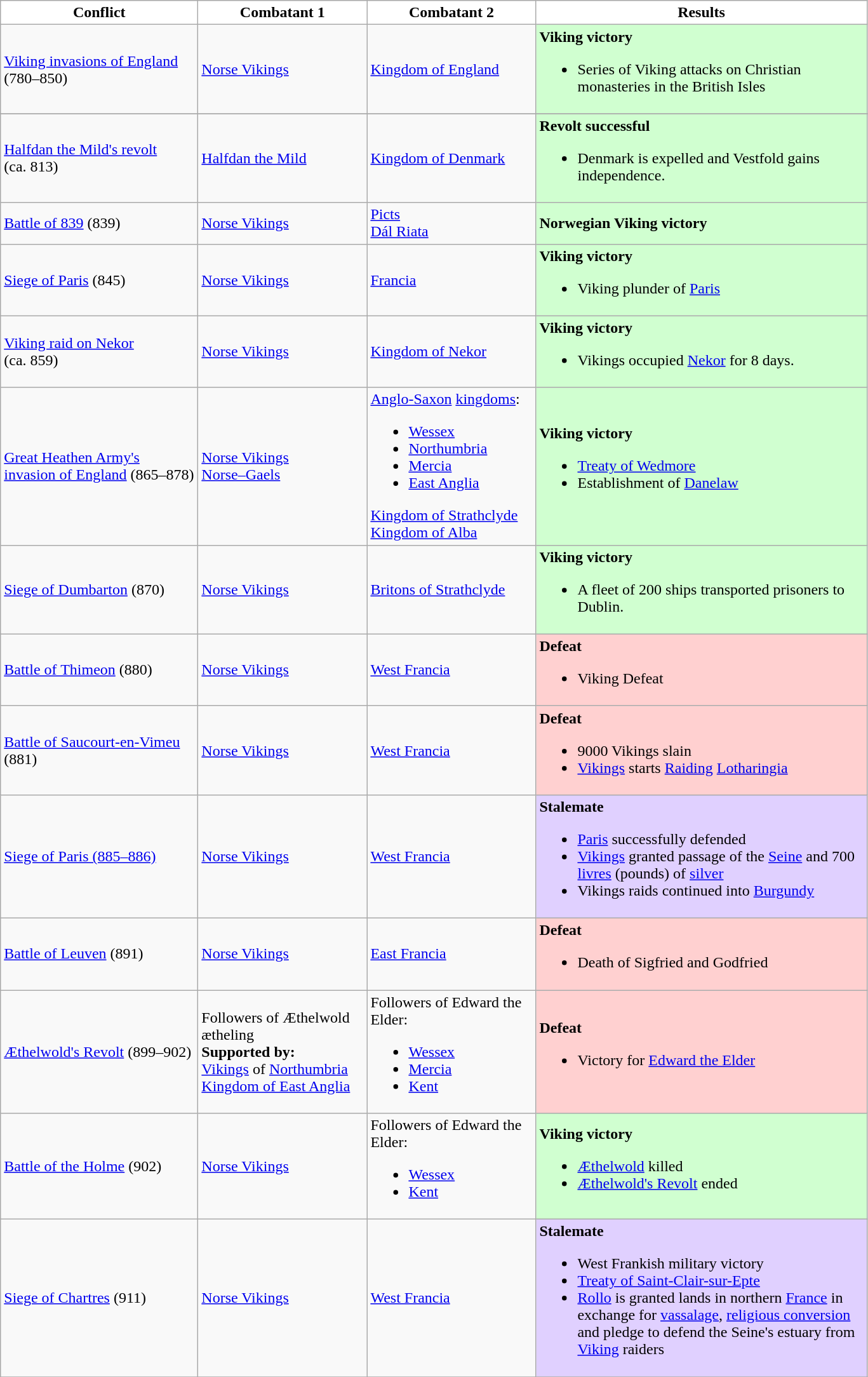<table class="wikitable">
<tr>
<th style="background:white" rowspan="1" width=200px><span>Conflict</span></th>
<th style="background:white" rowspan="1" width=170px><span>Combatant 1</span></th>
<th style="background:white" rowspan="1" width=170px><span>Combatant 2</span></th>
<th style="background:white" rowspan="1" width=340px><span>Results</span></th>
</tr>
<tr>
<td><a href='#'>Viking invasions of England</a> (780–850)</td>
<td><a href='#'>Norse Vikings</a><br></td>
<td> <a href='#'>Kingdom of England</a></td>
<td style="background:#D0FFD0"><strong>Viking victory</strong><br><ul><li>Series of Viking attacks on Christian monasteries in the British Isles</li></ul></td>
</tr>
<tr>
</tr>
<tr>
<td><a href='#'>Halfdan the Mild's revolt</a><br>(ca. 813)</td>
<td><a href='#'>Halfdan the Mild</a></td>
<td><a href='#'>Kingdom of Denmark</a></td>
<td style="background:#D0FFD0"><strong>Revolt successful</strong><br><ul><li>Denmark is expelled and Vestfold gains independence.</li></ul></td>
</tr>
<tr>
<td><a href='#'>Battle of 839</a> (839)</td>
<td><a href='#'>Norse Vikings</a></td>
<td><a href='#'>Picts</a> <br> <a href='#'>Dál Riata</a></td>
<td style="background:#D0FFD0"><strong>Norwegian Viking victory</strong></td>
</tr>
<tr>
<td><a href='#'>Siege of Paris</a> (845)</td>
<td><a href='#'>Norse Vikings</a></td>
<td><a href='#'>Francia</a></td>
<td style="background:#D0FFD0"><strong>Viking victory</strong><br><ul><li>Viking plunder of <a href='#'>Paris</a></li></ul></td>
</tr>
<tr>
<td><a href='#'>Viking raid on Nekor</a><br>(ca. 859)</td>
<td><a href='#'>Norse Vikings</a></td>
<td><a href='#'>Kingdom of Nekor</a></td>
<td style="background:#D0FFD0"><strong>Viking victory</strong><br><ul><li>Vikings occupied <a href='#'>Nekor</a> for 8 days.</li></ul></td>
</tr>
<tr>
<td><a href='#'>Great Heathen Army's invasion of England</a> (865–878)</td>
<td><a href='#'>Norse Vikings</a> <br> <a href='#'>Norse–Gaels</a></td>
<td><a href='#'>Anglo-Saxon</a> <a href='#'>kingdoms</a>:<br><ul><li><a href='#'>Wessex</a></li><li><a href='#'>Northumbria</a></li><li><a href='#'>Mercia</a></li><li><a href='#'>East Anglia</a></li></ul><a href='#'>Kingdom of Strathclyde</a><br><a href='#'>Kingdom of Alba</a></td>
<td style="background:#D0FFD0"><strong>Viking victory</strong><br><ul><li><a href='#'>Treaty of Wedmore</a></li><li>Establishment of <a href='#'>Danelaw</a></li></ul></td>
</tr>
<tr>
<td><a href='#'>Siege of Dumbarton</a> (870)</td>
<td><a href='#'>Norse Vikings</a></td>
<td><a href='#'>Britons of Strathclyde</a></td>
<td style="background:#D0FFD0"><strong>Viking victory</strong><br><ul><li>A fleet of 200 ships transported prisoners to Dublin.</li></ul></td>
</tr>
<tr>
<td><a href='#'>Battle of Thimeon</a> (880)</td>
<td><a href='#'>Norse Vikings</a></td>
<td><a href='#'>West Francia</a></td>
<td style="background:#FFD0D0"><strong>Defeat</strong><br><ul><li>Viking Defeat</li></ul></td>
</tr>
<tr>
<td><a href='#'>Battle of Saucourt-en-Vimeu</a> (881)</td>
<td><a href='#'>Norse Vikings</a></td>
<td><a href='#'>West Francia</a></td>
<td style="background:#FFD0D0"><strong>Defeat</strong><br><ul><li>9000 Vikings slain</li><li><a href='#'>Vikings</a> starts <a href='#'>Raiding</a> <a href='#'>Lotharingia</a></li></ul></td>
</tr>
<tr>
<td><a href='#'>Siege of Paris (885–886)</a></td>
<td><a href='#'>Norse Vikings</a></td>
<td><a href='#'>West Francia</a></td>
<td style="background:#E0D0FF"><strong>Stalemate</strong><br><ul><li><a href='#'>Paris</a> successfully defended</li><li><a href='#'>Vikings</a> granted passage of the <a href='#'>Seine</a> and 700 <a href='#'>livres</a> (pounds) of <a href='#'>silver</a></li><li>Vikings raids continued into <a href='#'>Burgundy</a></li></ul></td>
</tr>
<tr>
<td><a href='#'>Battle of Leuven</a> (891)</td>
<td><a href='#'>Norse Vikings</a></td>
<td><a href='#'>East Francia</a></td>
<td style="background:#FFD0D0"><strong>Defeat</strong><br><ul><li>Death of Sigfried and Godfried</li></ul></td>
</tr>
<tr>
<td><a href='#'>Æthelwold's Revolt</a> (899–902)</td>
<td>Followers of Æthelwold ætheling<br><strong>Supported by:</strong><br><a href='#'>Vikings</a> of <a href='#'>Northumbria</a><br><a href='#'>Kingdom of East Anglia</a></td>
<td>Followers of Edward the Elder:<br><ul><li><a href='#'>Wessex</a></li><li><a href='#'>Mercia</a></li><li><a href='#'>Kent</a></li></ul></td>
<td style="background:#FFD0D0"><strong>Defeat</strong><br><ul><li>Victory for <a href='#'>Edward the Elder</a></li></ul></td>
</tr>
<tr>
<td><a href='#'>Battle of the Holme</a> (902)</td>
<td><a href='#'>Norse Vikings</a></td>
<td>Followers of Edward the Elder:<br><ul><li><a href='#'>Wessex</a></li><li><a href='#'>Kent</a></li></ul></td>
<td style="background:#D0FFD0"><strong>Viking victory</strong><br><ul><li><a href='#'>Æthelwold</a> killed</li><li><a href='#'>Æthelwold's Revolt</a> ended</li></ul></td>
</tr>
<tr>
<td><a href='#'>Siege of Chartres</a> (911)</td>
<td><a href='#'>Norse Vikings</a></td>
<td><a href='#'>West Francia</a></td>
<td style="background:#E0D0FF"><strong>Stalemate</strong><br><ul><li>West Frankish military victory</li><li><a href='#'>Treaty of Saint-Clair-sur-Epte</a></li><li><a href='#'>Rollo</a> is granted lands in northern <a href='#'>France</a> in exchange for <a href='#'>vassalage</a>, <a href='#'>religious conversion</a> and pledge to defend the Seine's estuary from <a href='#'>Viking</a> raiders</li></ul></td>
</tr>
<tr>
</tr>
</table>
